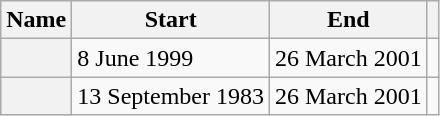<table class="wikitable sortable">
<tr>
<th scope="col">Name</th>
<th scope="col">Start</th>
<th scope="col">End</th>
<th scope="col" class="unsortable"></th>
</tr>
<tr>
<th scope="row"></th>
<td>8 June 1999</td>
<td>26 March 2001</td>
<td></td>
</tr>
<tr>
<th scope="row"></th>
<td>13 September 1983</td>
<td>26 March 2001</td>
<td></td>
</tr>
</table>
